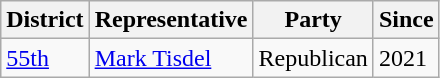<table class="wikitable">
<tr>
<th>District</th>
<th>Representative</th>
<th>Party</th>
<th>Since</th>
</tr>
<tr>
<td><a href='#'>55th</a></td>
<td><a href='#'>Mark Tisdel</a></td>
<td>Republican</td>
<td>2021</td>
</tr>
</table>
